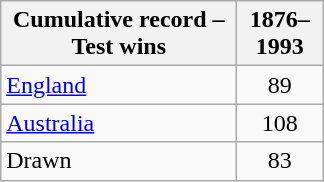<table class="wikitable" style="text-align:center;">
<tr>
<th width="150">Cumulative record – Test wins</th>
<th width="50">1876–1993</th>
</tr>
<tr>
<td style="text-align:left;"><a href='#'>England</a></td>
<td>89</td>
</tr>
<tr>
<td style="text-align:left;"><a href='#'>Australia</a></td>
<td>108</td>
</tr>
<tr>
<td style="text-align:left;">Drawn</td>
<td>83</td>
</tr>
</table>
